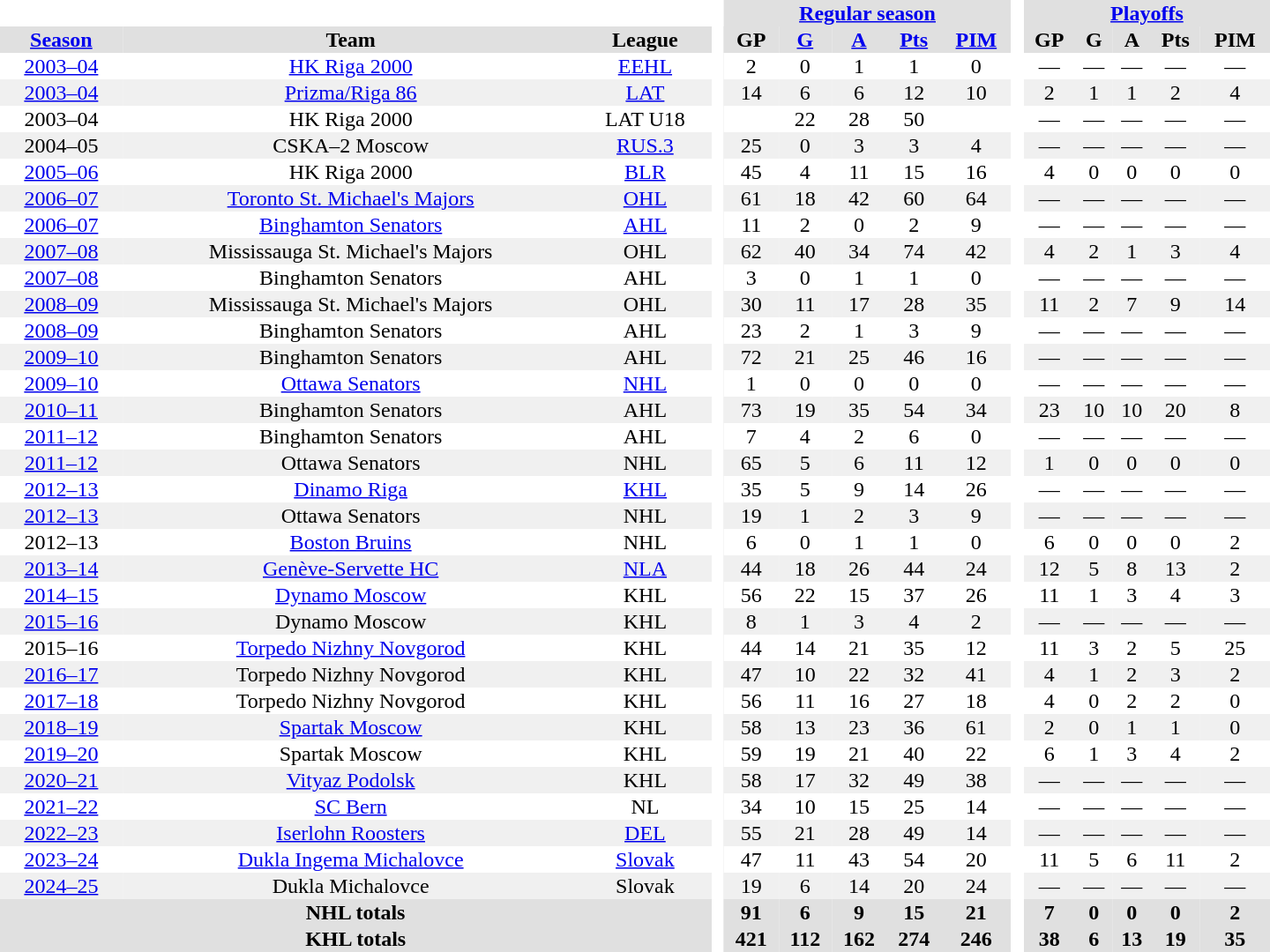<table border="0" cellpadding="1" cellspacing="0" style="text-align:center; width:60em;">
<tr style="background:#e0e0e0;">
<th colspan=3 bgcolor="#ffffff"> </th>
<th rowspan=99 bgcolor="#ffffff"> </th>
<th colspan=5><a href='#'>Regular season</a></th>
<th rowspan=99 bgcolor="#ffffff"> </th>
<th colspan=5><a href='#'>Playoffs</a></th>
</tr>
<tr style="background:#e0e0e0;">
<th><a href='#'>Season</a></th>
<th>Team</th>
<th>League</th>
<th>GP</th>
<th><a href='#'>G</a></th>
<th><a href='#'>A</a></th>
<th><a href='#'>Pts</a></th>
<th><a href='#'>PIM</a></th>
<th>GP</th>
<th>G</th>
<th>A</th>
<th>Pts</th>
<th>PIM</th>
</tr>
<tr>
<td><a href='#'>2003–04</a></td>
<td><a href='#'>HK Riga 2000</a></td>
<td><a href='#'>EEHL</a></td>
<td>2</td>
<td>0</td>
<td>1</td>
<td>1</td>
<td>0</td>
<td>—</td>
<td>—</td>
<td>—</td>
<td>—</td>
<td>—</td>
</tr>
<tr bgcolor="#f0f0f0">
<td><a href='#'>2003–04</a></td>
<td><a href='#'>Prizma/Riga 86</a></td>
<td><a href='#'>LAT</a></td>
<td>14</td>
<td>6</td>
<td>6</td>
<td>12</td>
<td>10</td>
<td>2</td>
<td>1</td>
<td>1</td>
<td>2</td>
<td>4</td>
</tr>
<tr>
<td>2003–04</td>
<td>HK Riga 2000</td>
<td>LAT U18</td>
<td></td>
<td>22</td>
<td>28</td>
<td>50</td>
<td></td>
<td>—</td>
<td>—</td>
<td>—</td>
<td>—</td>
<td>—</td>
</tr>
<tr bgcolor="#f0f0f0">
<td>2004–05</td>
<td>CSKA–2 Moscow</td>
<td><a href='#'>RUS.3</a></td>
<td>25</td>
<td>0</td>
<td>3</td>
<td>3</td>
<td>4</td>
<td>—</td>
<td>—</td>
<td>—</td>
<td>—</td>
<td>—</td>
</tr>
<tr>
<td><a href='#'>2005–06</a></td>
<td>HK Riga 2000</td>
<td><a href='#'>BLR</a></td>
<td>45</td>
<td>4</td>
<td>11</td>
<td>15</td>
<td>16</td>
<td>4</td>
<td>0</td>
<td>0</td>
<td>0</td>
<td>0</td>
</tr>
<tr bgcolor="#f0f0f0">
<td><a href='#'>2006–07</a></td>
<td><a href='#'>Toronto St. Michael's Majors</a></td>
<td><a href='#'>OHL</a></td>
<td>61</td>
<td>18</td>
<td>42</td>
<td>60</td>
<td>64</td>
<td>—</td>
<td>—</td>
<td>—</td>
<td>—</td>
<td>—</td>
</tr>
<tr>
<td><a href='#'>2006–07</a></td>
<td><a href='#'>Binghamton Senators</a></td>
<td><a href='#'>AHL</a></td>
<td>11</td>
<td>2</td>
<td>0</td>
<td>2</td>
<td>9</td>
<td>—</td>
<td>—</td>
<td>—</td>
<td>—</td>
<td>—</td>
</tr>
<tr bgcolor="#f0f0f0">
<td><a href='#'>2007–08</a></td>
<td>Mississauga St. Michael's Majors</td>
<td>OHL</td>
<td>62</td>
<td>40</td>
<td>34</td>
<td>74</td>
<td>42</td>
<td>4</td>
<td>2</td>
<td>1</td>
<td>3</td>
<td>4</td>
</tr>
<tr>
<td><a href='#'>2007–08</a></td>
<td>Binghamton Senators</td>
<td>AHL</td>
<td>3</td>
<td>0</td>
<td>1</td>
<td>1</td>
<td>0</td>
<td>—</td>
<td>—</td>
<td>—</td>
<td>—</td>
<td>—</td>
</tr>
<tr bgcolor="#f0f0f0">
<td><a href='#'>2008–09</a></td>
<td>Mississauga St. Michael's Majors</td>
<td>OHL</td>
<td>30</td>
<td>11</td>
<td>17</td>
<td>28</td>
<td>35</td>
<td>11</td>
<td>2</td>
<td>7</td>
<td>9</td>
<td>14</td>
</tr>
<tr>
<td><a href='#'>2008–09</a></td>
<td>Binghamton Senators</td>
<td>AHL</td>
<td>23</td>
<td>2</td>
<td>1</td>
<td>3</td>
<td>9</td>
<td>—</td>
<td>—</td>
<td>—</td>
<td>—</td>
<td>—</td>
</tr>
<tr bgcolor="#f0f0f0">
<td><a href='#'>2009–10</a></td>
<td>Binghamton Senators</td>
<td>AHL</td>
<td>72</td>
<td>21</td>
<td>25</td>
<td>46</td>
<td>16</td>
<td>—</td>
<td>—</td>
<td>—</td>
<td>—</td>
<td>—</td>
</tr>
<tr>
<td><a href='#'>2009–10</a></td>
<td><a href='#'>Ottawa Senators</a></td>
<td><a href='#'>NHL</a></td>
<td>1</td>
<td>0</td>
<td>0</td>
<td>0</td>
<td>0</td>
<td>—</td>
<td>—</td>
<td>—</td>
<td>—</td>
<td>—</td>
</tr>
<tr bgcolor="#f0f0f0">
<td><a href='#'>2010–11</a></td>
<td>Binghamton Senators</td>
<td>AHL</td>
<td>73</td>
<td>19</td>
<td>35</td>
<td>54</td>
<td>34</td>
<td>23</td>
<td>10</td>
<td>10</td>
<td>20</td>
<td>8</td>
</tr>
<tr>
<td><a href='#'>2011–12</a></td>
<td>Binghamton Senators</td>
<td>AHL</td>
<td>7</td>
<td>4</td>
<td>2</td>
<td>6</td>
<td>0</td>
<td>—</td>
<td>—</td>
<td>—</td>
<td>—</td>
<td>—</td>
</tr>
<tr bgcolor="#f0f0f0">
<td><a href='#'>2011–12</a></td>
<td>Ottawa Senators</td>
<td>NHL</td>
<td>65</td>
<td>5</td>
<td>6</td>
<td>11</td>
<td>12</td>
<td>1</td>
<td>0</td>
<td>0</td>
<td>0</td>
<td>0</td>
</tr>
<tr>
<td><a href='#'>2012–13</a></td>
<td><a href='#'>Dinamo Riga</a></td>
<td><a href='#'>KHL</a></td>
<td>35</td>
<td>5</td>
<td>9</td>
<td>14</td>
<td>26</td>
<td>—</td>
<td>—</td>
<td>—</td>
<td>—</td>
<td>—</td>
</tr>
<tr bgcolor="#f0f0f0">
<td><a href='#'>2012–13</a></td>
<td>Ottawa Senators</td>
<td>NHL</td>
<td>19</td>
<td>1</td>
<td>2</td>
<td>3</td>
<td>9</td>
<td>—</td>
<td>—</td>
<td>—</td>
<td>—</td>
<td>—</td>
</tr>
<tr>
<td>2012–13</td>
<td><a href='#'>Boston Bruins</a></td>
<td>NHL</td>
<td>6</td>
<td>0</td>
<td>1</td>
<td>1</td>
<td>0</td>
<td>6</td>
<td>0</td>
<td>0</td>
<td>0</td>
<td>2</td>
</tr>
<tr bgcolor="#f0f0f0">
<td><a href='#'>2013–14</a></td>
<td><a href='#'>Genève-Servette HC</a></td>
<td><a href='#'>NLA</a></td>
<td>44</td>
<td>18</td>
<td>26</td>
<td>44</td>
<td>24</td>
<td>12</td>
<td>5</td>
<td>8</td>
<td>13</td>
<td>2</td>
</tr>
<tr>
<td><a href='#'>2014–15</a></td>
<td><a href='#'>Dynamo Moscow</a></td>
<td>KHL</td>
<td>56</td>
<td>22</td>
<td>15</td>
<td>37</td>
<td>26</td>
<td>11</td>
<td>1</td>
<td>3</td>
<td>4</td>
<td>3</td>
</tr>
<tr bgcolor="#f0f0f0">
<td><a href='#'>2015–16</a></td>
<td>Dynamo Moscow</td>
<td>KHL</td>
<td>8</td>
<td>1</td>
<td>3</td>
<td>4</td>
<td>2</td>
<td>—</td>
<td>—</td>
<td>—</td>
<td>—</td>
<td>—</td>
</tr>
<tr>
<td>2015–16</td>
<td><a href='#'>Torpedo Nizhny Novgorod</a></td>
<td>KHL</td>
<td>44</td>
<td>14</td>
<td>21</td>
<td>35</td>
<td>12</td>
<td>11</td>
<td>3</td>
<td>2</td>
<td>5</td>
<td>25</td>
</tr>
<tr bgcolor="#f0f0f0">
<td><a href='#'>2016–17</a></td>
<td>Torpedo Nizhny Novgorod</td>
<td>KHL</td>
<td>47</td>
<td>10</td>
<td>22</td>
<td>32</td>
<td>41</td>
<td>4</td>
<td>1</td>
<td>2</td>
<td>3</td>
<td>2</td>
</tr>
<tr>
<td><a href='#'>2017–18</a></td>
<td>Torpedo Nizhny Novgorod</td>
<td>KHL</td>
<td>56</td>
<td>11</td>
<td>16</td>
<td>27</td>
<td>18</td>
<td>4</td>
<td>0</td>
<td>2</td>
<td>2</td>
<td>0</td>
</tr>
<tr bgcolor="#f0f0f0">
<td><a href='#'>2018–19</a></td>
<td><a href='#'>Spartak Moscow</a></td>
<td>KHL</td>
<td>58</td>
<td>13</td>
<td>23</td>
<td>36</td>
<td>61</td>
<td>2</td>
<td>0</td>
<td>1</td>
<td>1</td>
<td>0</td>
</tr>
<tr>
<td><a href='#'>2019–20</a></td>
<td>Spartak Moscow</td>
<td>KHL</td>
<td>59</td>
<td>19</td>
<td>21</td>
<td>40</td>
<td>22</td>
<td>6</td>
<td>1</td>
<td>3</td>
<td>4</td>
<td>2</td>
</tr>
<tr bgcolor="#f0f0f0">
<td><a href='#'>2020–21</a></td>
<td><a href='#'>Vityaz Podolsk</a></td>
<td>KHL</td>
<td>58</td>
<td>17</td>
<td>32</td>
<td>49</td>
<td>38</td>
<td>—</td>
<td>—</td>
<td>—</td>
<td>—</td>
<td>—</td>
</tr>
<tr>
<td><a href='#'>2021–22</a></td>
<td><a href='#'>SC Bern</a></td>
<td>NL</td>
<td>34</td>
<td>10</td>
<td>15</td>
<td>25</td>
<td>14</td>
<td>—</td>
<td>—</td>
<td>—</td>
<td>—</td>
<td>—</td>
</tr>
<tr bgcolor="#f0f0f0">
<td><a href='#'>2022–23</a></td>
<td><a href='#'>Iserlohn Roosters</a></td>
<td><a href='#'>DEL</a></td>
<td>55</td>
<td>21</td>
<td>28</td>
<td>49</td>
<td>14</td>
<td>—</td>
<td>—</td>
<td>—</td>
<td>—</td>
<td>—</td>
</tr>
<tr>
<td><a href='#'>2023–24</a></td>
<td><a href='#'>Dukla Ingema Michalovce</a></td>
<td><a href='#'>Slovak</a></td>
<td>47</td>
<td>11</td>
<td>43</td>
<td>54</td>
<td>20</td>
<td>11</td>
<td>5</td>
<td>6</td>
<td>11</td>
<td>2</td>
</tr>
<tr bgcolor="#f0f0f0">
<td><a href='#'>2024–25</a></td>
<td>Dukla Michalovce</td>
<td>Slovak</td>
<td>19</td>
<td>6</td>
<td>14</td>
<td>20</td>
<td>24</td>
<td>—</td>
<td>—</td>
<td>—</td>
<td>—</td>
<td>—</td>
</tr>
<tr style="background:#e0e0e0;">
<th colspan=3>NHL totals</th>
<th>91</th>
<th>6</th>
<th>9</th>
<th>15</th>
<th>21</th>
<th>7</th>
<th>0</th>
<th>0</th>
<th>0</th>
<th>2</th>
</tr>
<tr style="background:#e0e0e0;">
<th colspan=3>KHL totals</th>
<th>421</th>
<th>112</th>
<th>162</th>
<th>274</th>
<th>246</th>
<th>38</th>
<th>6</th>
<th>13</th>
<th>19</th>
<th>35</th>
</tr>
</table>
